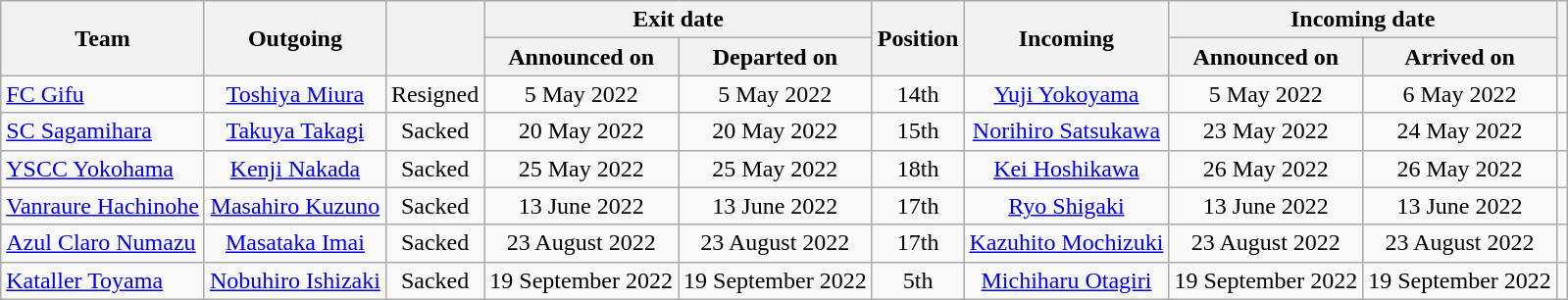<table class="wikitable" style="text-align:center">
<tr>
<th rowspan="2">Team</th>
<th rowspan="2">Outgoing</th>
<th rowspan="2"></th>
<th colspan="2">Exit date</th>
<th rowspan="2">Position</th>
<th rowspan="2">Incoming</th>
<th colspan="2">Incoming date</th>
<th rowspan="2"></th>
</tr>
<tr>
<th>Announced on</th>
<th>Departed on</th>
<th>Announced on</th>
<th>Arrived on</th>
</tr>
<tr>
<td align="left"><a href='#'>FC Gifu</a></td>
<td><a href='#'>Toshiya Miura</a></td>
<td>Resigned</td>
<td>5 May 2022</td>
<td>5 May 2022</td>
<td>14th</td>
<td><a href='#'>Yuji Yokoyama</a></td>
<td>5 May 2022</td>
<td>6 May 2022</td>
<td></td>
</tr>
<tr>
<td align="left"><a href='#'>SC Sagamihara</a></td>
<td><a href='#'>Takuya Takagi</a></td>
<td>Sacked</td>
<td>20 May 2022</td>
<td>20 May 2022</td>
<td>15th</td>
<td><a href='#'>Norihiro Satsukawa</a></td>
<td>23 May 2022</td>
<td>24 May 2022</td>
<td></td>
</tr>
<tr>
<td align="left"><a href='#'>YSCC Yokohama</a></td>
<td><a href='#'>Kenji Nakada</a></td>
<td>Sacked</td>
<td>25 May 2022</td>
<td>25 May 2022</td>
<td>18th</td>
<td><a href='#'>Kei Hoshikawa</a></td>
<td>26 May 2022</td>
<td>26 May 2022</td>
<td></td>
</tr>
<tr>
<td align="left"><a href='#'>Vanraure Hachinohe</a></td>
<td><a href='#'>Masahiro Kuzuno</a></td>
<td>Sacked</td>
<td>13 June 2022</td>
<td>13 June 2022</td>
<td>17th</td>
<td><a href='#'>Ryo Shigaki</a></td>
<td>13 June 2022</td>
<td>13 June 2022</td>
<td></td>
</tr>
<tr>
<td align="left"><a href='#'>Azul Claro Numazu</a></td>
<td><a href='#'>Masataka Imai</a></td>
<td>Sacked</td>
<td>23 August 2022</td>
<td>23 August 2022</td>
<td>17th</td>
<td><a href='#'>Kazuhito Mochizuki</a></td>
<td>23 August 2022</td>
<td>23 August 2022</td>
<td></td>
</tr>
<tr>
<td align="left"><a href='#'>Kataller Toyama</a></td>
<td><a href='#'>Nobuhiro Ishizaki</a></td>
<td>Sacked</td>
<td>19 September 2022</td>
<td>19 September 2022</td>
<td>5th</td>
<td><a href='#'>Michiharu Otagiri</a></td>
<td>19 September 2022</td>
<td>19 September 2022</td>
<td></td>
</tr>
</table>
